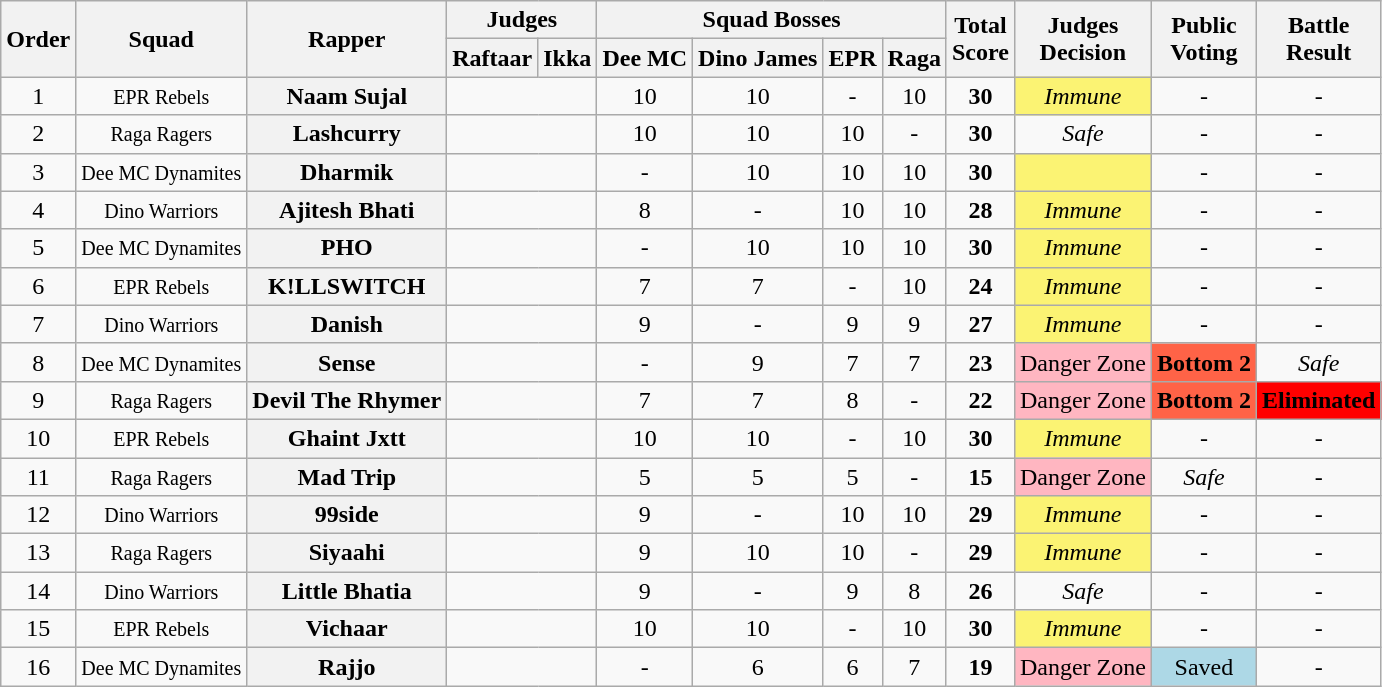<table class="wikitable sortable" style="text-align:center">
<tr>
<th rowspan="2">Order</th>
<th rowspan="2">Squad</th>
<th rowspan="2">Rapper</th>
<th colspan="2">Judges</th>
<th colspan="4">Squad Bosses</th>
<th rowspan="2">Total<br>Score</th>
<th rowspan="2">Judges<br>Decision</th>
<th rowspan="2">Public<br>Voting</th>
<th rowspan="2">Battle<br>Result</th>
</tr>
<tr>
<th>Raftaar</th>
<th>Ikka</th>
<th>Dee MC</th>
<th>Dino James</th>
<th>EPR</th>
<th>Raga</th>
</tr>
<tr>
<td>1</td>
<td><small>EPR Rebels</small></td>
<th>Naam Sujal</th>
<td colspan="2"></td>
<td>10</td>
<td>10</td>
<td>-</td>
<td>10</td>
<td><strong>30</strong></td>
<td bgcolor="fbf373"><em>Immune</em></td>
<td>-</td>
<td>-</td>
</tr>
<tr>
<td>2</td>
<td><small>Raga Ragers</small></td>
<th>Lashcurry</th>
<td colspan="2"></td>
<td>10</td>
<td>10</td>
<td>10</td>
<td>-</td>
<td><strong>30</strong></td>
<td><em>Safe</em></td>
<td>-</td>
<td>-</td>
</tr>
<tr>
<td>3</td>
<td><small>Dee MC Dynamites</small></td>
<th>Dharmik</th>
<td colspan="2"></td>
<td>-</td>
<td>10</td>
<td>10</td>
<td>10</td>
<td><strong>30</strong></td>
<td bgcolor="fbf373"></td>
<td>-</td>
<td>-</td>
</tr>
<tr>
<td>4</td>
<td><small>Dino Warriors</small></td>
<th>Ajitesh Bhati</th>
<td colspan="2"></td>
<td>8</td>
<td>-</td>
<td>10</td>
<td>10</td>
<td><strong>28</strong></td>
<td bgcolor="fbf373"><em>Immune</em></td>
<td>-</td>
<td>-</td>
</tr>
<tr>
<td>5</td>
<td><small>Dee MC Dynamites</small></td>
<th>PHO</th>
<td colspan="2"></td>
<td>-</td>
<td>10</td>
<td>10</td>
<td>10</td>
<td><strong>30</strong></td>
<td bgcolor="fbf373"><em>Immune</em></td>
<td>-</td>
<td>-</td>
</tr>
<tr>
<td>6</td>
<td><small>EPR Rebels</small></td>
<th>K!LLSWITCH</th>
<td colspan="2"></td>
<td>7</td>
<td>7</td>
<td>-</td>
<td>10</td>
<td><strong>24</strong></td>
<td bgcolor="fbf373"><em>Immune</em></td>
<td>-</td>
<td>-</td>
</tr>
<tr>
<td>7</td>
<td><small>Dino Warriors</small></td>
<th>Danish</th>
<td colspan="2"></td>
<td>9</td>
<td>-</td>
<td>9</td>
<td>9</td>
<td><strong>27</strong></td>
<td bgcolor="fbf373"><em>Immune</em></td>
<td>-</td>
<td>-</td>
</tr>
<tr>
<td>8</td>
<td><small>Dee MC Dynamites</small></td>
<th>Sense</th>
<td colspan="2"></td>
<td>-</td>
<td>9</td>
<td>7</td>
<td>7</td>
<td><strong>23</strong></td>
<td bgcolor="lightpink">Danger Zone</td>
<td bgcolor="tomato"><strong>Bottom 2</strong></td>
<td><em>Safe</em></td>
</tr>
<tr>
<td>9</td>
<td><small>Raga Ragers</small></td>
<th>Devil The Rhymer</th>
<td colspan="2"></td>
<td>7</td>
<td>7</td>
<td>8</td>
<td>-</td>
<td><strong>22</strong></td>
<td bgcolor="lightpink">Danger Zone</td>
<td bgcolor="tomato"><strong>Bottom 2</strong></td>
<td bgcolor="red"><strong>Eliminated</strong></td>
</tr>
<tr>
<td>10</td>
<td><small>EPR Rebels</small></td>
<th>Ghaint Jxtt</th>
<td colspan="2"></td>
<td>10</td>
<td>10</td>
<td>-</td>
<td>10</td>
<td><strong>30</strong></td>
<td bgcolor="fbf373"><em>Immune</em></td>
<td>-</td>
<td>-</td>
</tr>
<tr>
<td>11</td>
<td><small>Raga Ragers</small></td>
<th>Mad Trip</th>
<td colspan="2"></td>
<td>5</td>
<td>5</td>
<td>5</td>
<td>-</td>
<td><strong>15</strong></td>
<td bgcolor="lightpink">Danger Zone</td>
<td><em>Safe</em></td>
<td>-</td>
</tr>
<tr>
<td>12</td>
<td><small>Dino Warriors</small></td>
<th>99side</th>
<td colspan="2"></td>
<td>9</td>
<td>-</td>
<td>10</td>
<td>10</td>
<td><strong>29</strong></td>
<td bgcolor="fbf373"><em>Immune</em></td>
<td>-</td>
<td>-</td>
</tr>
<tr>
<td>13</td>
<td><small>Raga Ragers</small></td>
<th>Siyaahi</th>
<td colspan="2"></td>
<td>9</td>
<td>10</td>
<td>10</td>
<td>-</td>
<td><strong>29</strong></td>
<td bgcolor="fbf373"><em>Immune</em></td>
<td>-</td>
<td>-</td>
</tr>
<tr>
<td>14</td>
<td><small>Dino Warriors</small></td>
<th>Little Bhatia</th>
<td colspan="2"></td>
<td>9</td>
<td>-</td>
<td>9</td>
<td>8</td>
<td><strong>26</strong></td>
<td><em>Safe</em></td>
<td>-</td>
<td>-</td>
</tr>
<tr>
<td>15</td>
<td><small>EPR Rebels</small></td>
<th>Vichaar</th>
<td colspan="2"></td>
<td>10</td>
<td>10</td>
<td>-</td>
<td>10</td>
<td><strong>30</strong></td>
<td bgcolor="fbf373"><em>Immune</em></td>
<td>-</td>
<td>-</td>
</tr>
<tr>
<td>16</td>
<td><small>Dee MC Dynamites</small></td>
<th>Rajjo</th>
<td colspan="2"></td>
<td>-</td>
<td>6</td>
<td>6</td>
<td>7</td>
<td><strong>19</strong></td>
<td bgcolor="lightpink">Danger Zone</td>
<td bgcolor="lightblue">Saved</td>
<td>-</td>
</tr>
</table>
